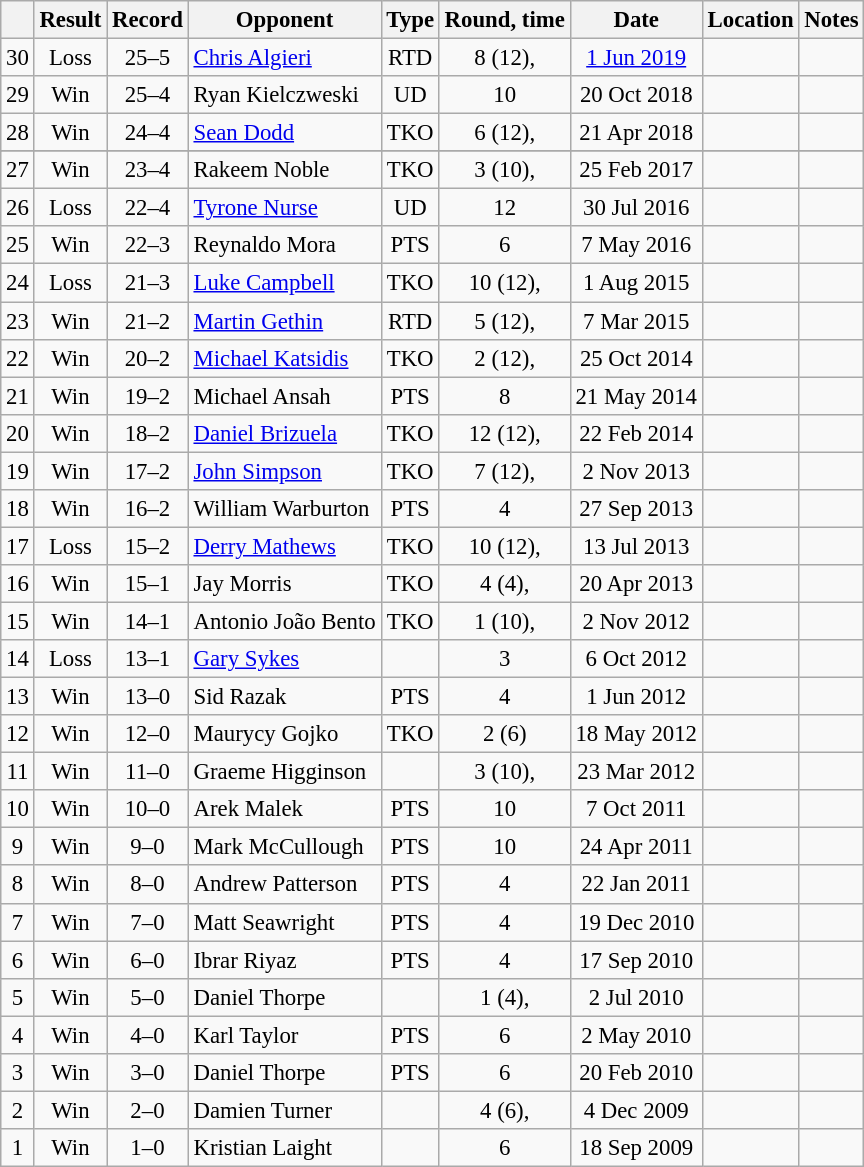<table class="wikitable" style="text-align:center; font-size:95%">
<tr>
<th></th>
<th>Result</th>
<th>Record</th>
<th>Opponent</th>
<th>Type</th>
<th>Round, time</th>
<th>Date</th>
<th>Location</th>
<th>Notes</th>
</tr>
<tr>
<td>30</td>
<td>Loss</td>
<td>25–5</td>
<td style="text-align:left;"><a href='#'>Chris Algieri</a></td>
<td>RTD</td>
<td>8 (12), </td>
<td><a href='#'>1 Jun 2019</a></td>
<td style="text-align:left;"></td>
<td style="text-align:left;"></td>
</tr>
<tr>
<td>29</td>
<td>Win</td>
<td>25–4</td>
<td style="text-align:left;">Ryan Kielczweski</td>
<td>UD</td>
<td>10</td>
<td>20 Oct 2018</td>
<td style="text-align:left;"></td>
<td></td>
</tr>
<tr>
<td>28</td>
<td>Win</td>
<td>24–4</td>
<td style="text-align:left;"><a href='#'>Sean Dodd</a></td>
<td>TKO</td>
<td>6 (12), </td>
<td>21 Apr 2018</td>
<td style="text-align:left;"></td>
<td style="text-align:left;"></td>
</tr>
<tr>
</tr>
<tr>
<td>27</td>
<td>Win</td>
<td>23–4</td>
<td style="text-align:left;">Rakeem Noble</td>
<td>TKO</td>
<td>3 (10), </td>
<td>25 Feb 2017</td>
<td style="text-align:left;"></td>
<td></td>
</tr>
<tr>
<td>26</td>
<td>Loss</td>
<td>22–4</td>
<td style="text-align:left;"><a href='#'>Tyrone Nurse</a></td>
<td>UD</td>
<td>12</td>
<td>30 Jul 2016</td>
<td style="text-align:left;"></td>
<td style="text-align:left;"></td>
</tr>
<tr>
<td>25</td>
<td>Win</td>
<td>22–3</td>
<td style="text-align:left;">Reynaldo Mora</td>
<td>PTS</td>
<td>6</td>
<td>7 May 2016</td>
<td style="text-align:left;"></td>
<td></td>
</tr>
<tr>
<td>24</td>
<td>Loss</td>
<td>21–3</td>
<td style="text-align:left;"><a href='#'>Luke Campbell</a></td>
<td>TKO</td>
<td>10 (12), </td>
<td>1 Aug 2015</td>
<td style="text-align:left;"></td>
<td style="text-align:left;"></td>
</tr>
<tr>
<td>23</td>
<td>Win</td>
<td>21–2</td>
<td style="text-align:left;"><a href='#'>Martin Gethin</a></td>
<td>RTD</td>
<td>5 (12), </td>
<td>7 Mar 2015</td>
<td style="text-align:left;"></td>
<td></td>
</tr>
<tr>
<td>22</td>
<td>Win</td>
<td>20–2</td>
<td style="text-align:left;"><a href='#'>Michael Katsidis</a></td>
<td>TKO</td>
<td>2 (12), </td>
<td>25 Oct 2014</td>
<td style="text-align:left;"></td>
<td style="text-align:left;"></td>
</tr>
<tr>
<td>21</td>
<td>Win</td>
<td>19–2</td>
<td style="text-align:left;">Michael Ansah</td>
<td>PTS</td>
<td>8</td>
<td>21 May 2014</td>
<td style="text-align:left;"></td>
<td></td>
</tr>
<tr>
<td>20</td>
<td>Win</td>
<td>18–2</td>
<td style="text-align:left;"><a href='#'>Daniel Brizuela</a></td>
<td>TKO</td>
<td>12 (12), </td>
<td>22 Feb 2014</td>
<td style="text-align:left;"></td>
<td style="text-align:left;"></td>
</tr>
<tr>
<td>19</td>
<td>Win</td>
<td>17–2</td>
<td style="text-align:left;"><a href='#'>John Simpson</a></td>
<td>TKO</td>
<td>7 (12), </td>
<td>2 Nov 2013</td>
<td style="text-align:left;"></td>
<td style="text-align:left;"></td>
</tr>
<tr>
<td>18</td>
<td>Win</td>
<td>16–2</td>
<td style="text-align:left;">William Warburton</td>
<td>PTS</td>
<td>4</td>
<td>27 Sep 2013</td>
<td style="text-align:left;"></td>
<td></td>
</tr>
<tr>
<td>17</td>
<td>Loss</td>
<td>15–2</td>
<td style="text-align:left;"><a href='#'>Derry Mathews</a></td>
<td>TKO</td>
<td>10 (12), </td>
<td>13 Jul 2013</td>
<td style="text-align:left;"></td>
<td style="text-align:left;"></td>
</tr>
<tr>
<td>16</td>
<td>Win</td>
<td>15–1</td>
<td style="text-align:left;">Jay Morris</td>
<td>TKO</td>
<td>4 (4), </td>
<td>20 Apr 2013</td>
<td style="text-align:left;"></td>
<td></td>
</tr>
<tr>
<td>15</td>
<td>Win</td>
<td>14–1</td>
<td style="text-align:left;">Antonio João Bento</td>
<td>TKO</td>
<td>1 (10), </td>
<td>2 Nov 2012</td>
<td style="text-align:left;"></td>
<td style="text-align:left;"></td>
</tr>
<tr>
<td>14</td>
<td>Loss</td>
<td>13–1</td>
<td style="text-align:left;"><a href='#'>Gary Sykes</a></td>
<td></td>
<td>3</td>
<td>6 Oct 2012</td>
<td style="text-align:left;"></td>
<td style="text-align:left;"></td>
</tr>
<tr>
<td>13</td>
<td>Win</td>
<td>13–0</td>
<td style="text-align:left;">Sid Razak</td>
<td>PTS</td>
<td>4</td>
<td>1 Jun 2012</td>
<td style="text-align:left;"></td>
<td></td>
</tr>
<tr>
<td>12</td>
<td>Win</td>
<td>12–0</td>
<td style="text-align:left;">Maurycy Gojko</td>
<td>TKO</td>
<td>2 (6)</td>
<td>18 May 2012</td>
<td style="text-align:left;"></td>
<td></td>
</tr>
<tr>
<td>11</td>
<td>Win</td>
<td>11–0</td>
<td style="text-align:left;">Graeme Higginson</td>
<td></td>
<td>3 (10), </td>
<td>23 Mar 2012</td>
<td style="text-align:left;"></td>
<td style="text-align:left;"></td>
</tr>
<tr>
<td>10</td>
<td>Win</td>
<td>10–0</td>
<td style="text-align:left;">Arek Malek</td>
<td>PTS</td>
<td>10</td>
<td>7 Oct 2011</td>
<td style="text-align:left;"></td>
<td></td>
</tr>
<tr>
<td>9</td>
<td>Win</td>
<td>9–0</td>
<td style="text-align:left;">Mark McCullough</td>
<td>PTS</td>
<td>10</td>
<td>24 Apr 2011</td>
<td style="text-align:left;"></td>
<td></td>
</tr>
<tr>
<td>8</td>
<td>Win</td>
<td>8–0</td>
<td style="text-align:left;">Andrew Patterson</td>
<td>PTS</td>
<td>4</td>
<td>22 Jan 2011</td>
<td style="text-align:left;"></td>
<td></td>
</tr>
<tr>
<td>7</td>
<td>Win</td>
<td>7–0</td>
<td style="text-align:left;">Matt Seawright</td>
<td>PTS</td>
<td>4</td>
<td>19 Dec 2010</td>
<td style="text-align:left;"></td>
<td></td>
</tr>
<tr>
<td>6</td>
<td>Win</td>
<td>6–0</td>
<td style="text-align:left;">Ibrar Riyaz</td>
<td>PTS</td>
<td>4</td>
<td>17 Sep 2010</td>
<td style="text-align:left;"></td>
<td></td>
</tr>
<tr>
<td>5</td>
<td>Win</td>
<td>5–0</td>
<td style="text-align:left;">Daniel Thorpe</td>
<td></td>
<td>1 (4), </td>
<td>2 Jul 2010</td>
<td style="text-align:left;"></td>
<td></td>
</tr>
<tr>
<td>4</td>
<td>Win</td>
<td>4–0</td>
<td style="text-align:left;">Karl Taylor</td>
<td>PTS</td>
<td>6</td>
<td>2 May 2010</td>
<td style="text-align:left;"></td>
<td></td>
</tr>
<tr>
<td>3</td>
<td>Win</td>
<td>3–0</td>
<td style="text-align:left;">Daniel Thorpe</td>
<td>PTS</td>
<td>6</td>
<td>20 Feb 2010</td>
<td style="text-align:left;"></td>
<td></td>
</tr>
<tr>
<td>2</td>
<td>Win</td>
<td>2–0</td>
<td style="text-align:left;">Damien Turner</td>
<td></td>
<td>4 (6), </td>
<td>4 Dec 2009</td>
<td style="text-align:left;"></td>
<td></td>
</tr>
<tr>
<td>1</td>
<td>Win</td>
<td>1–0</td>
<td style="text-align:left;">Kristian Laight</td>
<td></td>
<td>6</td>
<td>18 Sep 2009</td>
<td style="text-align:left;"></td>
<td></td>
</tr>
</table>
